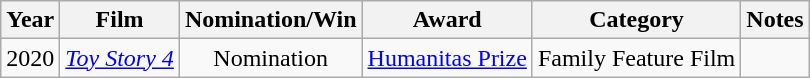<table class="wikitable plainrowheaders sortable" style="text-align: center; margin-right: 0;">
<tr>
<th scope="col">Year</th>
<th>Film</th>
<th><strong>Nomination/Win</strong></th>
<th scope="col">Award</th>
<th>Category</th>
<th>Notes</th>
</tr>
<tr>
<td>2020</td>
<td><em><a href='#'>Toy Story 4</a></em></td>
<td>Nomination</td>
<td style="text-align: left;"><a href='#'>Humanitas Prize</a></td>
<td>Family Feature Film</td>
<td></td>
</tr>
</table>
